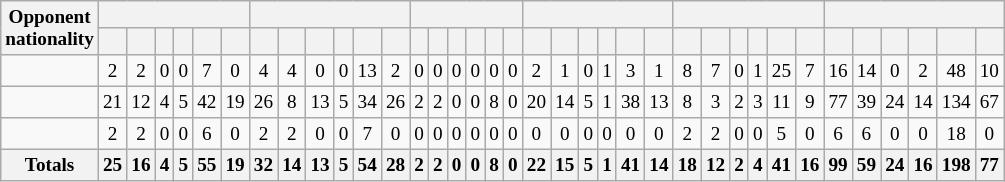<table class="wikitable " style="text-align:center; font-size:80%">
<tr>
<th rowspan=2>Opponent<br>nationality</th>
<th colspan=6></th>
<th colspan=6></th>
<th colspan=6></th>
<th colspan=6></th>
<th colspan=6></th>
<th colspan=6></th>
</tr>
<tr>
<th></th>
<th></th>
<th></th>
<th></th>
<th></th>
<th></th>
<th></th>
<th></th>
<th></th>
<th></th>
<th></th>
<th></th>
<th></th>
<th></th>
<th></th>
<th></th>
<th></th>
<th></th>
<th></th>
<th></th>
<th></th>
<th></th>
<th></th>
<th></th>
<th></th>
<th></th>
<th></th>
<th></th>
<th></th>
<th></th>
<th></th>
<th></th>
<th></th>
<th></th>
<th></th>
<th></th>
</tr>
<tr>
<td></td>
<td>2</td>
<td>2</td>
<td>0</td>
<td>0</td>
<td>7</td>
<td>0</td>
<td>4</td>
<td>4</td>
<td>0</td>
<td>0</td>
<td>13</td>
<td>2</td>
<td>0</td>
<td>0</td>
<td>0</td>
<td>0</td>
<td>0</td>
<td>0</td>
<td>2</td>
<td>1</td>
<td>0</td>
<td>1</td>
<td>3</td>
<td>1</td>
<td>8</td>
<td>7</td>
<td>0</td>
<td>1</td>
<td>25</td>
<td>7</td>
<td>16</td>
<td>14</td>
<td>0</td>
<td>2</td>
<td>48</td>
<td>10</td>
</tr>
<tr>
<td></td>
<td>21</td>
<td>12</td>
<td>4</td>
<td>5</td>
<td>42</td>
<td>19</td>
<td>26</td>
<td>8</td>
<td>13</td>
<td>5</td>
<td>34</td>
<td>26</td>
<td>2</td>
<td>2</td>
<td>0</td>
<td>0</td>
<td>8</td>
<td>0</td>
<td>20</td>
<td>14</td>
<td>5</td>
<td>1</td>
<td>38</td>
<td>13</td>
<td>8</td>
<td>3</td>
<td>2</td>
<td>3</td>
<td>11</td>
<td>9</td>
<td>77</td>
<td>39</td>
<td>24</td>
<td>14</td>
<td>134</td>
<td>67</td>
</tr>
<tr>
<td></td>
<td>2</td>
<td>2</td>
<td>0</td>
<td>0</td>
<td>6</td>
<td>0</td>
<td>2</td>
<td>2</td>
<td>0</td>
<td>0</td>
<td>7</td>
<td>0</td>
<td>0</td>
<td>0</td>
<td>0</td>
<td>0</td>
<td>0</td>
<td>0</td>
<td>0</td>
<td>0</td>
<td>0</td>
<td>0</td>
<td>0</td>
<td>0</td>
<td>2</td>
<td>2</td>
<td>0</td>
<td>0</td>
<td>5</td>
<td>0</td>
<td>6</td>
<td>6</td>
<td>0</td>
<td>0</td>
<td>18</td>
<td>0</td>
</tr>
<tr>
<th>Totals</th>
<th>25</th>
<th>16</th>
<th>4</th>
<th>5</th>
<th>55</th>
<th>19</th>
<th>32</th>
<th>14</th>
<th>13</th>
<th>5</th>
<th>54</th>
<th>28</th>
<th>2</th>
<th>2</th>
<th>0</th>
<th>0</th>
<th>8</th>
<th>0</th>
<th>22</th>
<th>15</th>
<th>5</th>
<th>1</th>
<th>41</th>
<th>14</th>
<th>18</th>
<th>12</th>
<th>2</th>
<th>4</th>
<th>41</th>
<th>16</th>
<th>99</th>
<th>59</th>
<th>24</th>
<th>16</th>
<th>198</th>
<th>77</th>
</tr>
</table>
